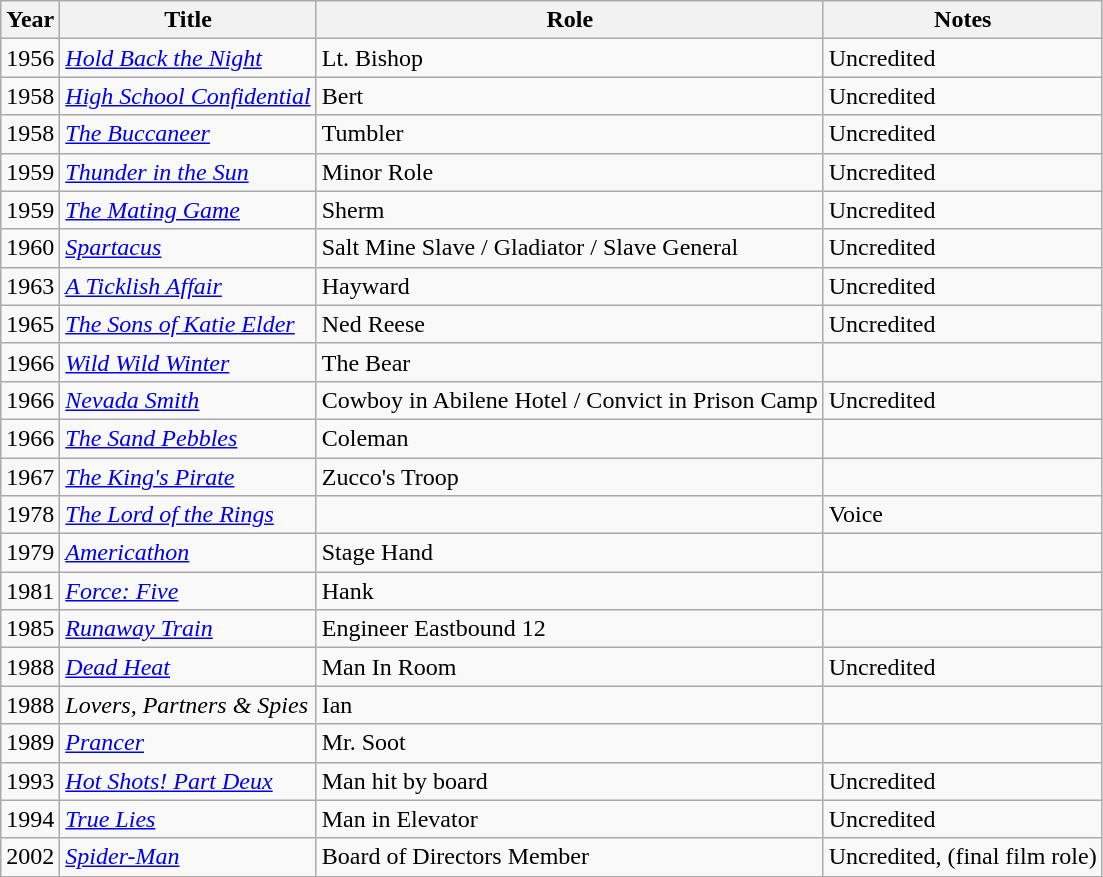<table class="wikitable">
<tr>
<th>Year</th>
<th>Title</th>
<th>Role</th>
<th>Notes</th>
</tr>
<tr>
<td>1956</td>
<td><em><a href='#'>Hold Back the Night</a></em></td>
<td>Lt. Bishop</td>
<td>Uncredited</td>
</tr>
<tr>
<td>1958</td>
<td><em><a href='#'>High School Confidential</a></em></td>
<td>Bert</td>
<td>Uncredited</td>
</tr>
<tr>
<td>1958</td>
<td><em><a href='#'>The Buccaneer</a></em></td>
<td>Tumbler</td>
<td>Uncredited</td>
</tr>
<tr>
<td>1959</td>
<td><em><a href='#'>Thunder in the Sun</a></em></td>
<td>Minor Role</td>
<td>Uncredited</td>
</tr>
<tr>
<td>1959</td>
<td><em><a href='#'>The Mating Game</a></em></td>
<td>Sherm</td>
<td>Uncredited</td>
</tr>
<tr>
<td>1960</td>
<td><em><a href='#'>Spartacus</a></em></td>
<td>Salt Mine Slave / Gladiator / Slave General</td>
<td>Uncredited</td>
</tr>
<tr>
<td>1963</td>
<td><em><a href='#'>A Ticklish Affair</a></em></td>
<td>Hayward</td>
<td>Uncredited</td>
</tr>
<tr>
<td>1965</td>
<td><em><a href='#'>The Sons of Katie Elder</a></em></td>
<td>Ned Reese</td>
<td>Uncredited</td>
</tr>
<tr>
<td>1966</td>
<td><em><a href='#'>Wild Wild Winter</a></em></td>
<td>The Bear</td>
<td></td>
</tr>
<tr>
<td>1966</td>
<td><em><a href='#'>Nevada Smith</a></em></td>
<td>Cowboy in Abilene Hotel / Convict in Prison Camp</td>
<td>Uncredited</td>
</tr>
<tr>
<td>1966</td>
<td><em><a href='#'>The Sand Pebbles</a></em></td>
<td>Coleman</td>
<td></td>
</tr>
<tr>
<td>1967</td>
<td><em><a href='#'>The King's Pirate</a></em></td>
<td>Zucco's Troop</td>
<td></td>
</tr>
<tr>
<td>1978</td>
<td><em><a href='#'>The Lord of the Rings</a></em></td>
<td></td>
<td>Voice</td>
</tr>
<tr>
<td>1979</td>
<td><em><a href='#'>Americathon</a></em></td>
<td>Stage Hand</td>
<td></td>
</tr>
<tr>
<td>1981</td>
<td><em><a href='#'>Force: Five</a></em></td>
<td>Hank</td>
<td></td>
</tr>
<tr>
<td>1985</td>
<td><em><a href='#'>Runaway Train</a></em></td>
<td>Engineer Eastbound 12</td>
<td></td>
</tr>
<tr>
<td>1988</td>
<td><em><a href='#'>Dead Heat</a></em></td>
<td>Man In Room</td>
<td>Uncredited</td>
</tr>
<tr>
<td>1988</td>
<td><em>Lovers, Partners & Spies</em></td>
<td>Ian</td>
<td></td>
</tr>
<tr>
<td>1989</td>
<td><em><a href='#'>Prancer</a></em></td>
<td>Mr. Soot</td>
<td></td>
</tr>
<tr>
<td>1993</td>
<td><em><a href='#'>Hot Shots! Part Deux</a></em></td>
<td>Man hit by board</td>
<td>Uncredited</td>
</tr>
<tr>
<td>1994</td>
<td><em><a href='#'>True Lies</a></em></td>
<td>Man in Elevator</td>
<td>Uncredited</td>
</tr>
<tr>
<td>2002</td>
<td><em><a href='#'>Spider-Man</a></em></td>
<td>Board of Directors Member</td>
<td>Uncredited, (final film role)</td>
</tr>
</table>
